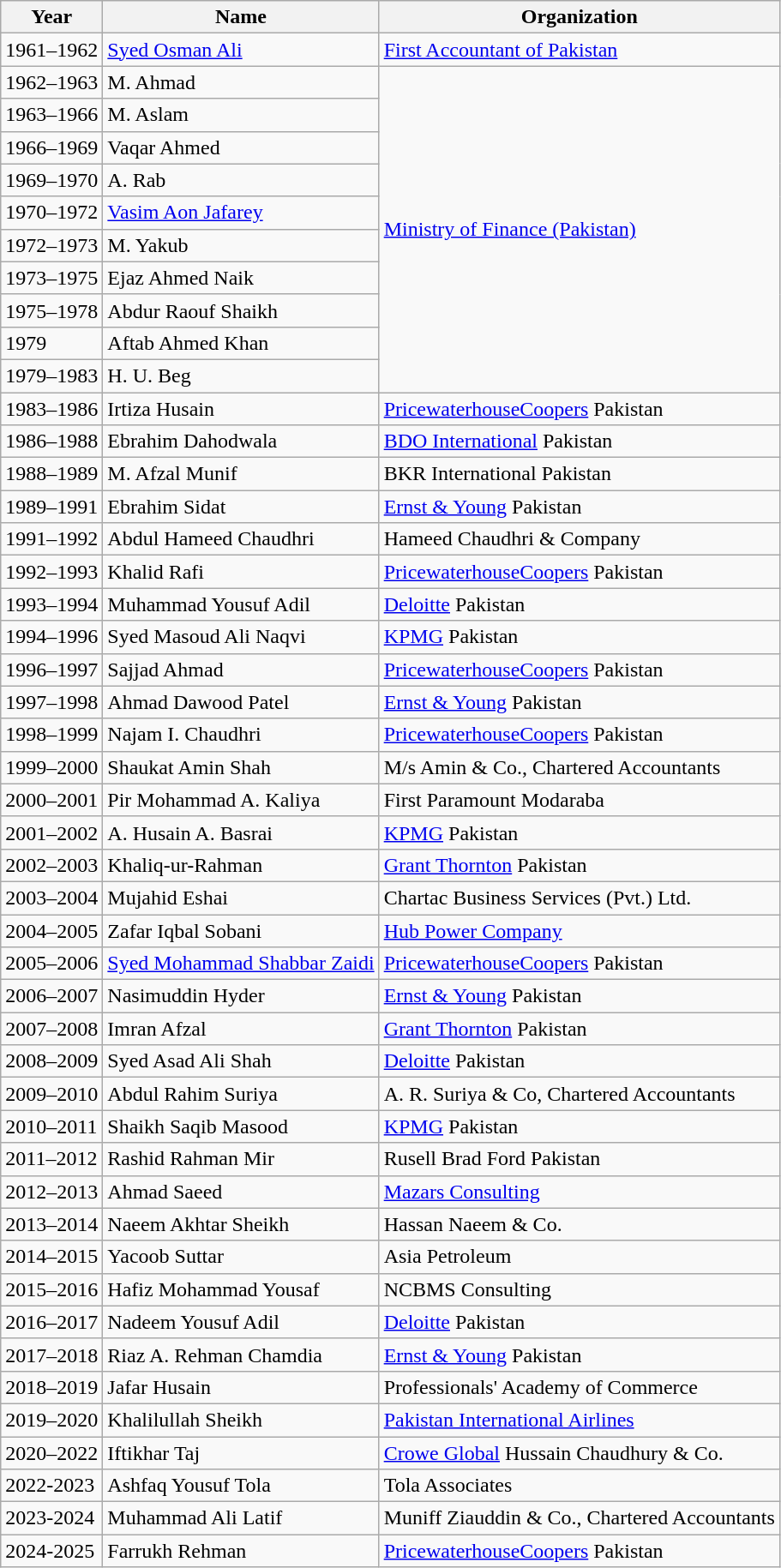<table class="wikitable sortable">
<tr>
<th>Year</th>
<th>Name</th>
<th>Organization</th>
</tr>
<tr>
<td>1961–1962</td>
<td><a href='#'>Syed Osman Ali</a></td>
<td><a href='#'>First Accountant of Pakistan</a></td>
</tr>
<tr>
<td>1962–1963</td>
<td>M. Ahmad</td>
<td rowspan="10"><a href='#'>Ministry of Finance (Pakistan)</a></td>
</tr>
<tr>
<td>1963–1966</td>
<td>M. Aslam</td>
</tr>
<tr>
<td>1966–1969</td>
<td>Vaqar Ahmed</td>
</tr>
<tr>
<td>1969–1970</td>
<td>A. Rab</td>
</tr>
<tr>
<td>1970–1972</td>
<td><a href='#'>Vasim Aon Jafarey</a></td>
</tr>
<tr>
<td>1972–1973</td>
<td>M. Yakub</td>
</tr>
<tr>
<td>1973–1975</td>
<td>Ejaz Ahmed Naik</td>
</tr>
<tr>
<td>1975–1978</td>
<td>Abdur Raouf Shaikh</td>
</tr>
<tr>
<td>1979</td>
<td>Aftab Ahmed Khan</td>
</tr>
<tr>
<td>1979–1983</td>
<td>H. U. Beg</td>
</tr>
<tr>
<td>1983–1986</td>
<td>Irtiza Husain</td>
<td><a href='#'>PricewaterhouseCoopers</a> Pakistan</td>
</tr>
<tr>
<td>1986–1988</td>
<td>Ebrahim Dahodwala</td>
<td><a href='#'>BDO International</a> Pakistan</td>
</tr>
<tr>
<td>1988–1989</td>
<td>M. Afzal Munif</td>
<td>BKR International Pakistan</td>
</tr>
<tr>
<td>1989–1991</td>
<td>Ebrahim Sidat</td>
<td><a href='#'>Ernst & Young</a> Pakistan</td>
</tr>
<tr>
<td>1991–1992</td>
<td>Abdul Hameed Chaudhri</td>
<td>Hameed Chaudhri & Company</td>
</tr>
<tr>
<td>1992–1993</td>
<td>Khalid Rafi</td>
<td><a href='#'>PricewaterhouseCoopers</a> Pakistan</td>
</tr>
<tr>
<td>1993–1994</td>
<td>Muhammad Yousuf Adil</td>
<td><a href='#'>Deloitte</a> Pakistan</td>
</tr>
<tr>
<td>1994–1996</td>
<td>Syed Masoud Ali Naqvi</td>
<td><a href='#'>KPMG</a> Pakistan</td>
</tr>
<tr>
<td>1996–1997</td>
<td>Sajjad Ahmad</td>
<td><a href='#'>PricewaterhouseCoopers</a> Pakistan</td>
</tr>
<tr>
<td>1997–1998</td>
<td>Ahmad Dawood Patel</td>
<td><a href='#'>Ernst & Young</a> Pakistan</td>
</tr>
<tr>
<td>1998–1999</td>
<td>Najam I. Chaudhri</td>
<td><a href='#'>PricewaterhouseCoopers</a> Pakistan</td>
</tr>
<tr>
<td>1999–2000</td>
<td>Shaukat Amin Shah</td>
<td>M/s Amin & Co., Chartered Accountants</td>
</tr>
<tr>
<td>2000–2001</td>
<td>Pir Mohammad A. Kaliya</td>
<td>First Paramount Modaraba</td>
</tr>
<tr>
<td>2001–2002</td>
<td>A. Husain A. Basrai</td>
<td><a href='#'>KPMG</a> Pakistan</td>
</tr>
<tr>
<td>2002–2003</td>
<td>Khaliq-ur-Rahman</td>
<td><a href='#'>Grant Thornton</a> Pakistan</td>
</tr>
<tr>
<td>2003–2004</td>
<td>Mujahid Eshai</td>
<td>Chartac Business Services (Pvt.) Ltd.</td>
</tr>
<tr>
<td>2004–2005</td>
<td>Zafar Iqbal Sobani</td>
<td><a href='#'>Hub Power Company</a></td>
</tr>
<tr>
<td>2005–2006</td>
<td><a href='#'>Syed Mohammad Shabbar Zaidi</a></td>
<td><a href='#'>PricewaterhouseCoopers</a> Pakistan</td>
</tr>
<tr>
<td>2006–2007</td>
<td>Nasimuddin Hyder</td>
<td><a href='#'>Ernst & Young</a> Pakistan</td>
</tr>
<tr>
<td>2007–2008</td>
<td>Imran Afzal</td>
<td><a href='#'>Grant Thornton</a> Pakistan</td>
</tr>
<tr>
<td>2008–2009</td>
<td>Syed Asad Ali Shah</td>
<td><a href='#'>Deloitte</a> Pakistan</td>
</tr>
<tr>
<td>2009–2010</td>
<td>Abdul Rahim Suriya</td>
<td>A. R. Suriya & Co, Chartered Accountants</td>
</tr>
<tr>
<td>2010–2011</td>
<td>Shaikh Saqib Masood</td>
<td><a href='#'>KPMG</a> Pakistan</td>
</tr>
<tr>
<td>2011–2012</td>
<td>Rashid Rahman Mir</td>
<td>Rusell Brad Ford Pakistan</td>
</tr>
<tr>
<td>2012–2013</td>
<td>Ahmad Saeed</td>
<td><a href='#'>Mazars Consulting</a></td>
</tr>
<tr>
<td>2013–2014</td>
<td>Naeem Akhtar Sheikh</td>
<td>Hassan Naeem & Co.</td>
</tr>
<tr>
<td>2014–2015</td>
<td>Yacoob Suttar</td>
<td>Asia Petroleum</td>
</tr>
<tr>
<td>2015–2016</td>
<td>Hafiz Mohammad Yousaf</td>
<td>NCBMS Consulting</td>
</tr>
<tr>
<td>2016–2017</td>
<td>Nadeem Yousuf Adil</td>
<td><a href='#'>Deloitte</a> Pakistan</td>
</tr>
<tr>
<td>2017–2018</td>
<td>Riaz A. Rehman Chamdia</td>
<td><a href='#'>Ernst & Young</a> Pakistan</td>
</tr>
<tr>
<td>2018–2019</td>
<td>Jafar Husain</td>
<td>Professionals' Academy of Commerce</td>
</tr>
<tr>
<td>2019–2020</td>
<td>Khalilullah Sheikh</td>
<td><a href='#'>Pakistan International Airlines</a></td>
</tr>
<tr>
<td>2020–2022</td>
<td>Iftikhar Taj</td>
<td><a href='#'>Crowe Global</a> Hussain Chaudhury & Co.</td>
</tr>
<tr>
<td>2022-2023</td>
<td>Ashfaq Yousuf Tola</td>
<td>Tola Associates</td>
</tr>
<tr>
<td>2023-2024</td>
<td>Muhammad Ali Latif</td>
<td>Muniff Ziauddin & Co., Chartered Accountants</td>
</tr>
<tr>
<td>2024-2025</td>
<td>Farrukh Rehman</td>
<td><a href='#'>PricewaterhouseCoopers</a> Pakistan</td>
</tr>
</table>
